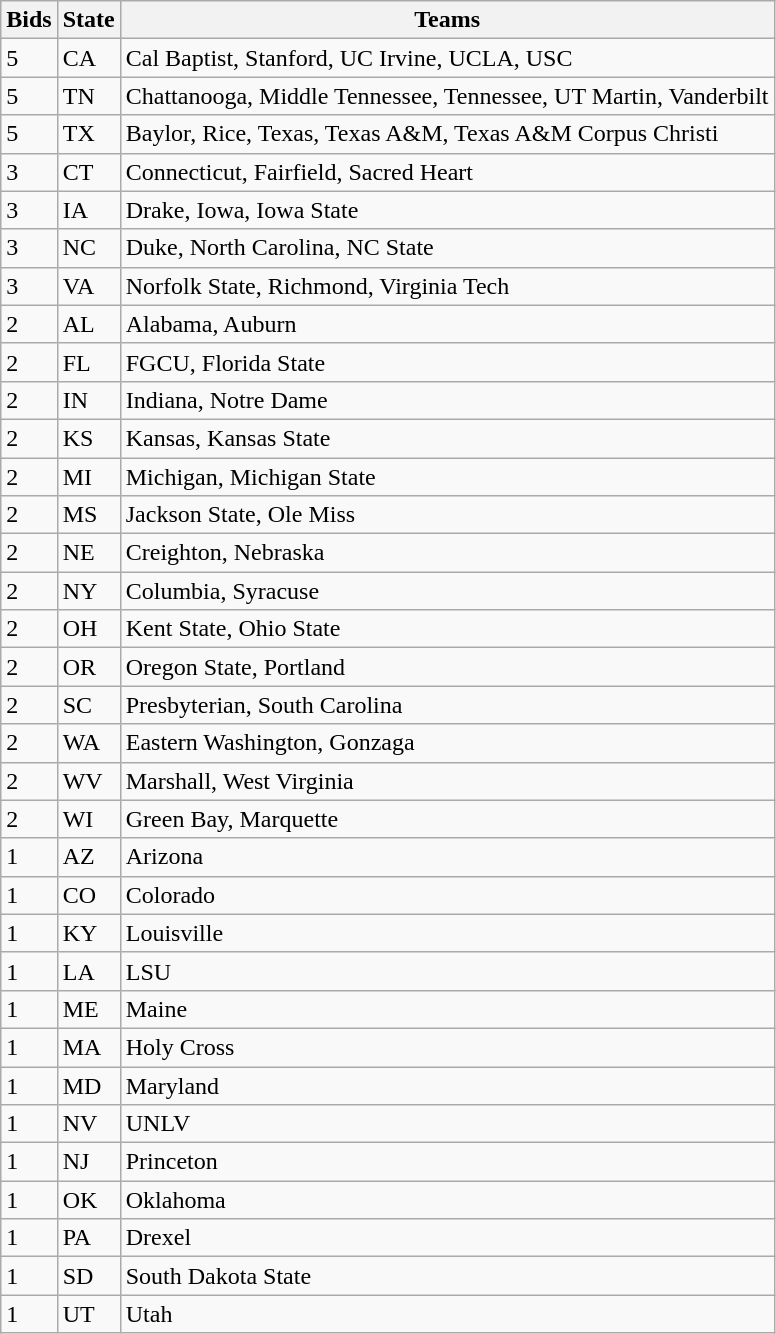<table class="wikitable">
<tr>
<th>Bids</th>
<th>State</th>
<th>Teams</th>
</tr>
<tr>
<td>5</td>
<td>CA</td>
<td>Cal Baptist, Stanford, UC Irvine, UCLA, USC</td>
</tr>
<tr>
<td>5</td>
<td>TN</td>
<td>Chattanooga, Middle Tennessee, Tennessee, UT Martin, Vanderbilt</td>
</tr>
<tr>
<td>5</td>
<td>TX</td>
<td>Baylor, Rice, Texas, Texas A&M, Texas A&M Corpus Christi</td>
</tr>
<tr>
<td>3</td>
<td>CT</td>
<td>Connecticut, Fairfield, Sacred Heart</td>
</tr>
<tr>
<td>3</td>
<td>IA</td>
<td>Drake, Iowa, Iowa State</td>
</tr>
<tr>
<td>3</td>
<td>NC</td>
<td>Duke, North Carolina, NC State</td>
</tr>
<tr>
<td>3</td>
<td>VA</td>
<td>Norfolk State, Richmond, Virginia Tech</td>
</tr>
<tr>
<td>2</td>
<td>AL</td>
<td>Alabama, Auburn</td>
</tr>
<tr>
<td>2</td>
<td>FL</td>
<td>FGCU, Florida State</td>
</tr>
<tr>
<td>2</td>
<td>IN</td>
<td>Indiana, Notre Dame</td>
</tr>
<tr>
<td>2</td>
<td>KS</td>
<td>Kansas, Kansas State</td>
</tr>
<tr>
<td>2</td>
<td>MI</td>
<td>Michigan, Michigan State</td>
</tr>
<tr>
<td>2</td>
<td>MS</td>
<td>Jackson State, Ole Miss</td>
</tr>
<tr>
<td>2</td>
<td>NE</td>
<td>Creighton, Nebraska</td>
</tr>
<tr>
<td>2</td>
<td>NY</td>
<td>Columbia, Syracuse</td>
</tr>
<tr>
<td>2</td>
<td>OH</td>
<td>Kent State, Ohio State</td>
</tr>
<tr>
<td>2</td>
<td>OR</td>
<td>Oregon State, Portland</td>
</tr>
<tr>
<td>2</td>
<td>SC</td>
<td>Presbyterian, South Carolina</td>
</tr>
<tr>
<td>2</td>
<td>WA</td>
<td>Eastern Washington, Gonzaga</td>
</tr>
<tr>
<td>2</td>
<td>WV</td>
<td>Marshall, West Virginia</td>
</tr>
<tr>
<td>2</td>
<td>WI</td>
<td>Green Bay, Marquette</td>
</tr>
<tr>
<td>1</td>
<td>AZ</td>
<td>Arizona</td>
</tr>
<tr>
<td>1</td>
<td>CO</td>
<td>Colorado</td>
</tr>
<tr>
<td>1</td>
<td>KY</td>
<td>Louisville</td>
</tr>
<tr>
<td>1</td>
<td>LA</td>
<td>LSU</td>
</tr>
<tr>
<td>1</td>
<td>ME</td>
<td>Maine</td>
</tr>
<tr>
<td>1</td>
<td>MA</td>
<td>Holy Cross</td>
</tr>
<tr>
<td>1</td>
<td>MD</td>
<td>Maryland</td>
</tr>
<tr>
<td>1</td>
<td>NV</td>
<td>UNLV</td>
</tr>
<tr>
<td>1</td>
<td>NJ</td>
<td>Princeton</td>
</tr>
<tr>
<td>1</td>
<td>OK</td>
<td>Oklahoma</td>
</tr>
<tr>
<td>1</td>
<td>PA</td>
<td>Drexel</td>
</tr>
<tr>
<td>1</td>
<td>SD</td>
<td>South Dakota State</td>
</tr>
<tr>
<td>1</td>
<td>UT</td>
<td>Utah</td>
</tr>
</table>
